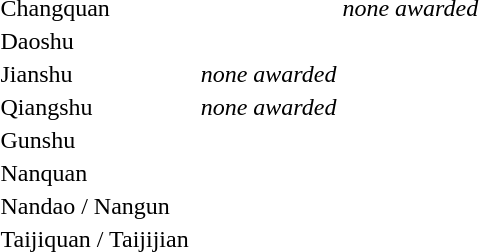<table>
<tr>
<td>Changquan</td>
<td></td>
<td><br></td>
<td><em>none awarded</em></td>
</tr>
<tr>
<td>Daoshu</td>
<td></td>
<td></td>
<td></td>
</tr>
<tr>
<td>Jianshu</td>
<td><br> </td>
<td><em>none awarded</em></td>
<td></td>
</tr>
<tr>
<td>Qiangshu</td>
<td><br> </td>
<td><em>none awarded</em></td>
<td></td>
</tr>
<tr>
<td>Gunshu</td>
<td></td>
<td></td>
<td></td>
</tr>
<tr>
<td>Nanquan</td>
<td></td>
<td></td>
<td></td>
</tr>
<tr>
<td>Nandao / Nangun</td>
<td></td>
<td></td>
<td></td>
</tr>
<tr>
<td>Taijiquan / Taijijian</td>
<td></td>
<td></td>
<td></td>
</tr>
</table>
